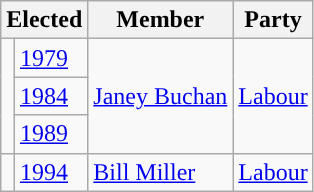<table class="wikitable">
<tr>
<th colspan="2">Elected</th>
<th>Member</th>
<th>Party</th>
</tr>
<tr>
<td rowspan="3" style="background-color: "></td>
<td><a href='#'>1979</a></td>
<td rowspan="3"><a href='#'>Janey Buchan</a></td>
<td rowspan="3"><a href='#'>Labour</a></td>
</tr>
<tr>
<td><a href='#'>1984</a></td>
</tr>
<tr>
<td><a href='#'>1989</a></td>
</tr>
<tr>
<td style="background-color: "></td>
<td><a href='#'>1994</a></td>
<td><a href='#'>Bill Miller</a></td>
<td><a href='#'>Labour</a></td>
</tr>
</table>
